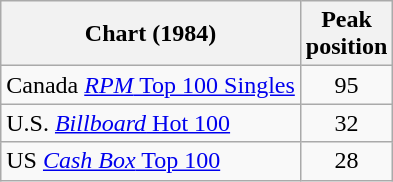<table class="wikitable sortable">
<tr>
<th>Chart (1984)</th>
<th>Peak<br>position</th>
</tr>
<tr>
<td>Canada <a href='#'><em>RPM</em> Top 100 Singles</a></td>
<td align="center">95</td>
</tr>
<tr>
<td>U.S. <a href='#'><em>Billboard</em> Hot 100</a></td>
<td align="center">32</td>
</tr>
<tr>
<td>US <a href='#'><em>Cash Box</em> Top 100</a></td>
<td align="center">28</td>
</tr>
</table>
